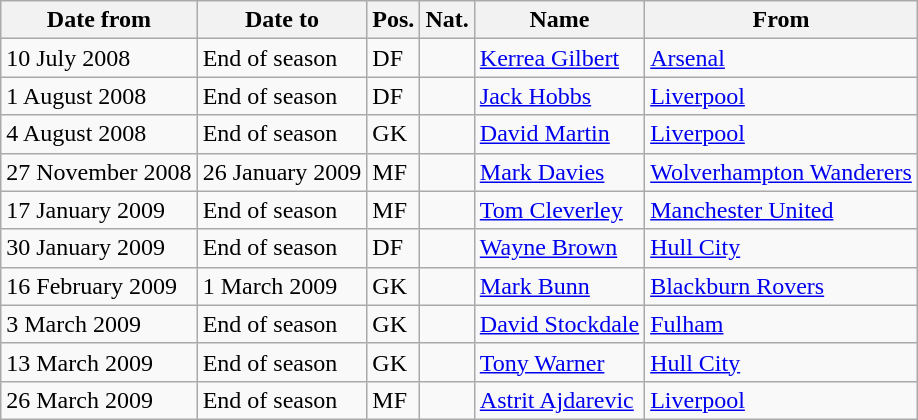<table class="wikitable">
<tr>
<th>Date from</th>
<th>Date to</th>
<th>Pos.</th>
<th>Nat.</th>
<th>Name</th>
<th>From</th>
</tr>
<tr>
<td>10 July 2008</td>
<td>End of season</td>
<td>DF</td>
<td></td>
<td><a href='#'>Kerrea Gilbert</a></td>
<td> <a href='#'>Arsenal</a></td>
</tr>
<tr>
<td>1 August 2008</td>
<td>End of season</td>
<td>DF</td>
<td></td>
<td><a href='#'>Jack Hobbs</a></td>
<td> <a href='#'>Liverpool</a></td>
</tr>
<tr>
<td>4 August 2008</td>
<td>End of season</td>
<td>GK</td>
<td></td>
<td><a href='#'>David Martin</a></td>
<td> <a href='#'>Liverpool</a></td>
</tr>
<tr>
<td>27 November 2008</td>
<td>26 January 2009</td>
<td>MF</td>
<td></td>
<td><a href='#'>Mark Davies</a></td>
<td> <a href='#'>Wolverhampton Wanderers</a></td>
</tr>
<tr>
<td>17 January 2009</td>
<td>End of season</td>
<td>MF</td>
<td></td>
<td><a href='#'>Tom Cleverley</a></td>
<td> <a href='#'>Manchester United</a></td>
</tr>
<tr>
<td>30 January 2009</td>
<td>End of season</td>
<td>DF</td>
<td></td>
<td><a href='#'>Wayne Brown</a></td>
<td> <a href='#'>Hull City</a></td>
</tr>
<tr>
<td>16 February 2009</td>
<td>1 March 2009</td>
<td>GK</td>
<td></td>
<td><a href='#'>Mark Bunn</a></td>
<td> <a href='#'>Blackburn Rovers</a></td>
</tr>
<tr>
<td>3 March 2009</td>
<td>End of season</td>
<td>GK</td>
<td></td>
<td><a href='#'>David Stockdale</a></td>
<td> <a href='#'>Fulham</a></td>
</tr>
<tr>
<td>13 March 2009</td>
<td>End of season</td>
<td>GK</td>
<td></td>
<td><a href='#'>Tony Warner</a></td>
<td> <a href='#'>Hull City</a></td>
</tr>
<tr>
<td>26 March 2009</td>
<td>End of season</td>
<td>MF</td>
<td></td>
<td><a href='#'>Astrit Ajdarevic</a></td>
<td> <a href='#'>Liverpool</a></td>
</tr>
</table>
